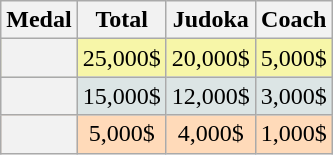<table class=wikitable style="text-align:center;">
<tr>
<th>Medal</th>
<th>Total</th>
<th>Judoka</th>
<th>Coach</th>
</tr>
<tr bgcolor=F7F6A8>
<th></th>
<td>25,000$</td>
<td>20,000$</td>
<td>5,000$</td>
</tr>
<tr bgcolor=DCE5E5>
<th></th>
<td>15,000$</td>
<td>12,000$</td>
<td>3,000$</td>
</tr>
<tr bgcolor=FFDAB9>
<th></th>
<td>5,000$</td>
<td>4,000$</td>
<td>1,000$</td>
</tr>
</table>
